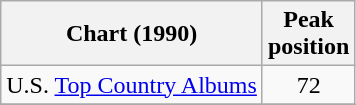<table class="wikitable">
<tr>
<th>Chart (1990)</th>
<th>Peak<br>position<br></th>
</tr>
<tr>
<td>U.S. <a href='#'>Top Country Albums</a></td>
<td align="center">72</td>
</tr>
<tr>
</tr>
</table>
